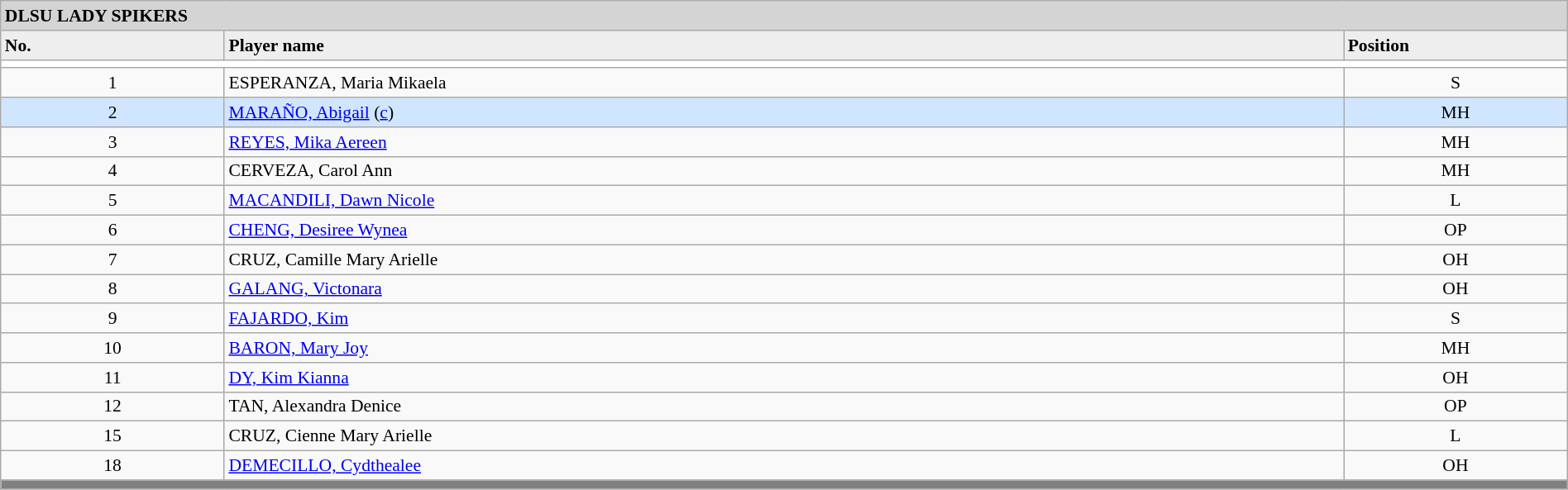<table class="wikitable collapsible collapsed" style="font-size:90%;width:100%;">
<tr>
<th style="background:#D4D4D4; text-align:left;" colspan=3> DLSU LADY SPIKERS</th>
</tr>
<tr style="background:#EEEEEE; font-weight:bold;">
<td width=10%>No.</td>
<td width=50%>Player name</td>
<td width=10%>Position</td>
</tr>
<tr style="background:#FFFFFF;">
<td colspan=3 align=center></td>
</tr>
<tr>
<td align=center>1</td>
<td>ESPERANZA, Maria Mikaela</td>
<td align=center>S</td>
</tr>
<tr bgcolor=#D0E6FF>
<td align=center>2</td>
<td><a href='#'>MARAÑO, Abigail</a> (<a href='#'>c</a>)</td>
<td align=center>MH</td>
</tr>
<tr>
<td align=center>3</td>
<td><a href='#'>REYES, Mika Aereen</a></td>
<td align=center>MH</td>
</tr>
<tr>
<td align=center>4</td>
<td>CERVEZA, Carol Ann</td>
<td align=center>MH</td>
</tr>
<tr>
<td align=center>5</td>
<td><a href='#'>MACANDILI, Dawn Nicole</a></td>
<td align=center>L</td>
</tr>
<tr>
<td align=center>6</td>
<td><a href='#'>CHENG, Desiree Wynea</a></td>
<td align=center>OP</td>
</tr>
<tr>
<td align=center>7</td>
<td>CRUZ, Camille Mary Arielle</td>
<td align=center>OH</td>
</tr>
<tr>
<td align=center>8</td>
<td><a href='#'>GALANG, Victonara</a></td>
<td align=center>OH</td>
</tr>
<tr>
<td align=center>9</td>
<td><a href='#'>FAJARDO, Kim</a></td>
<td align=center>S</td>
</tr>
<tr>
<td align=center>10</td>
<td><a href='#'>BARON, Mary Joy</a></td>
<td align=center>MH</td>
</tr>
<tr>
<td align=center>11</td>
<td><a href='#'>DY, Kim Kianna</a></td>
<td align=center>OH</td>
</tr>
<tr>
<td align=center>12</td>
<td>TAN, Alexandra Denice</td>
<td align=center>OP</td>
</tr>
<tr>
<td align=center>15</td>
<td>CRUZ, Cienne Mary Arielle</td>
<td align=center>L</td>
</tr>
<tr>
<td align=center>18</td>
<td><a href='#'>DEMECILLO, Cydthealee</a></td>
<td align=center>OH</td>
</tr>
<tr>
<th style="background:gray;" colspan=3></th>
</tr>
<tr>
</tr>
</table>
